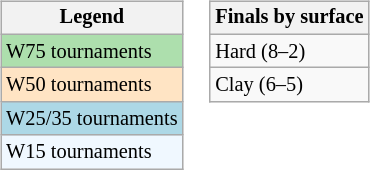<table>
<tr valign=top>
<td><br><table class="wikitable" style="font-size:85%">
<tr>
<th>Legend</th>
</tr>
<tr style="background:#addfad;">
<td>W75 tournaments</td>
</tr>
<tr style="background:#ffe4c4;">
<td>W50 tournaments</td>
</tr>
<tr style="background:lightblue;">
<td>W25/35 tournaments</td>
</tr>
<tr style="background:#f0f8ff;">
<td>W15 tournaments</td>
</tr>
</table>
</td>
<td><br><table class="wikitable" style="font-size:85%">
<tr>
<th>Finals by surface</th>
</tr>
<tr>
<td>Hard (8–2)</td>
</tr>
<tr>
<td>Clay (6–5)</td>
</tr>
</table>
</td>
</tr>
</table>
